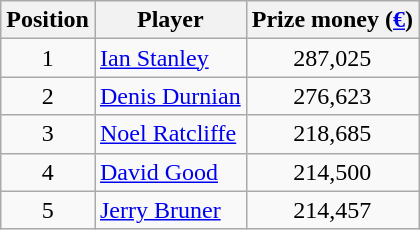<table class=wikitable>
<tr>
<th>Position</th>
<th>Player</th>
<th>Prize money (<a href='#'>€</a>)</th>
</tr>
<tr>
<td align=center>1</td>
<td> <a href='#'>Ian Stanley</a></td>
<td align=center>287,025</td>
</tr>
<tr>
<td align=center>2</td>
<td> <a href='#'>Denis Durnian</a></td>
<td align=center>276,623</td>
</tr>
<tr>
<td align=center>3</td>
<td> <a href='#'>Noel Ratcliffe</a></td>
<td align=center>218,685</td>
</tr>
<tr>
<td align=center>4</td>
<td> <a href='#'>David Good</a></td>
<td align=center>214,500</td>
</tr>
<tr>
<td align=center>5</td>
<td> <a href='#'>Jerry Bruner</a></td>
<td align=center>214,457</td>
</tr>
</table>
